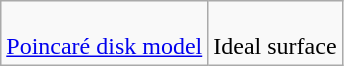<table class=wikitable>
<tr>
<td><br><a href='#'>Poincaré disk model</a></td>
<td><br>Ideal surface</td>
</tr>
</table>
